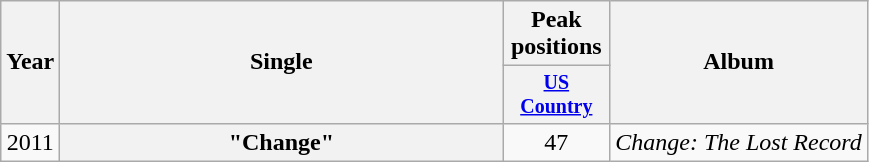<table class="wikitable plainrowheaders" style="text-align:center;">
<tr>
<th rowspan="2">Year</th>
<th rowspan="2" style="width:18em;">Single</th>
<th>Peak positions</th>
<th rowspan="2">Album</th>
</tr>
<tr style="font-size:smaller;">
<th style="width:65px;"><a href='#'>US Country</a><br></th>
</tr>
<tr>
<td>2011</td>
<th scope="row">"Change"</th>
<td>47</td>
<td style="text-align:left;"><em>Change: The Lost Record</em></td>
</tr>
</table>
